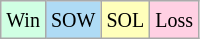<table class="wikitable">
<tr>
<td style="background-color: #d0ffe3;"><small>Win</small></td>
<td style="background-color: #AFDBF5;"><small>SOW</small></td>
<td style="background-color: #ffffbb;"><small>SOL</small></td>
<td style="background-color: #ffd0e3;"><small>Loss</small></td>
</tr>
</table>
